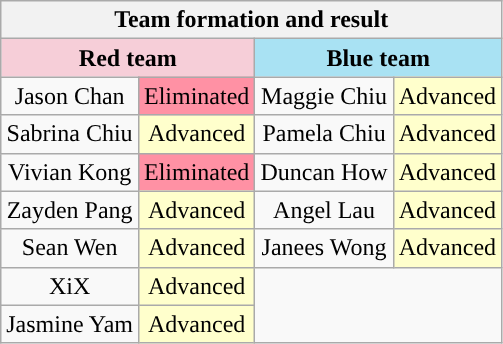<table class="wikitable unsortable plainrowheaders" style="text-align:center; line-height:18px;">
<tr>
<th scope="col" colspan="4">Team formation and result</th>
</tr>
<tr>
<th scope="col" colspan="2" style="background:#F6CED8;">Red team</th>
<th scope="col" colspan="2" style="background:#A9E2F3;">Blue team</th>
</tr>
<tr>
<td>Jason Chan</td>
<td style="background:#FF91A4;">Eliminated</td>
<td>Maggie Chiu</td>
<td style="background:#FFFFCC;">Advanced</td>
</tr>
<tr>
<td>Sabrina Chiu</td>
<td style="background:#FFFFCC;">Advanced</td>
<td>Pamela Chiu</td>
<td style="background:#FFFFCC;">Advanced</td>
</tr>
<tr>
<td>Vivian Kong</td>
<td style="background:#FF91A4;">Eliminated</td>
<td>Duncan How</td>
<td style="background:#FFFFCC;">Advanced</td>
</tr>
<tr>
<td>Zayden Pang</td>
<td style="background:#FFFFCC;">Advanced</td>
<td>Angel Lau</td>
<td style="background:#FFFFCC;">Advanced</td>
</tr>
<tr>
<td>Sean Wen</td>
<td style="background:#FFFFCC;">Advanced</td>
<td>Janees Wong</td>
<td style="background:#FFFFCC;">Advanced</td>
</tr>
<tr>
<td>XiX</td>
<td style="background:#FFFFCC;">Advanced</td>
<td colspan="2" rowspan="2"></td>
</tr>
<tr>
<td>Jasmine Yam</td>
<td style="background:#FFFFCC;">Advanced</td>
</tr>
</table>
